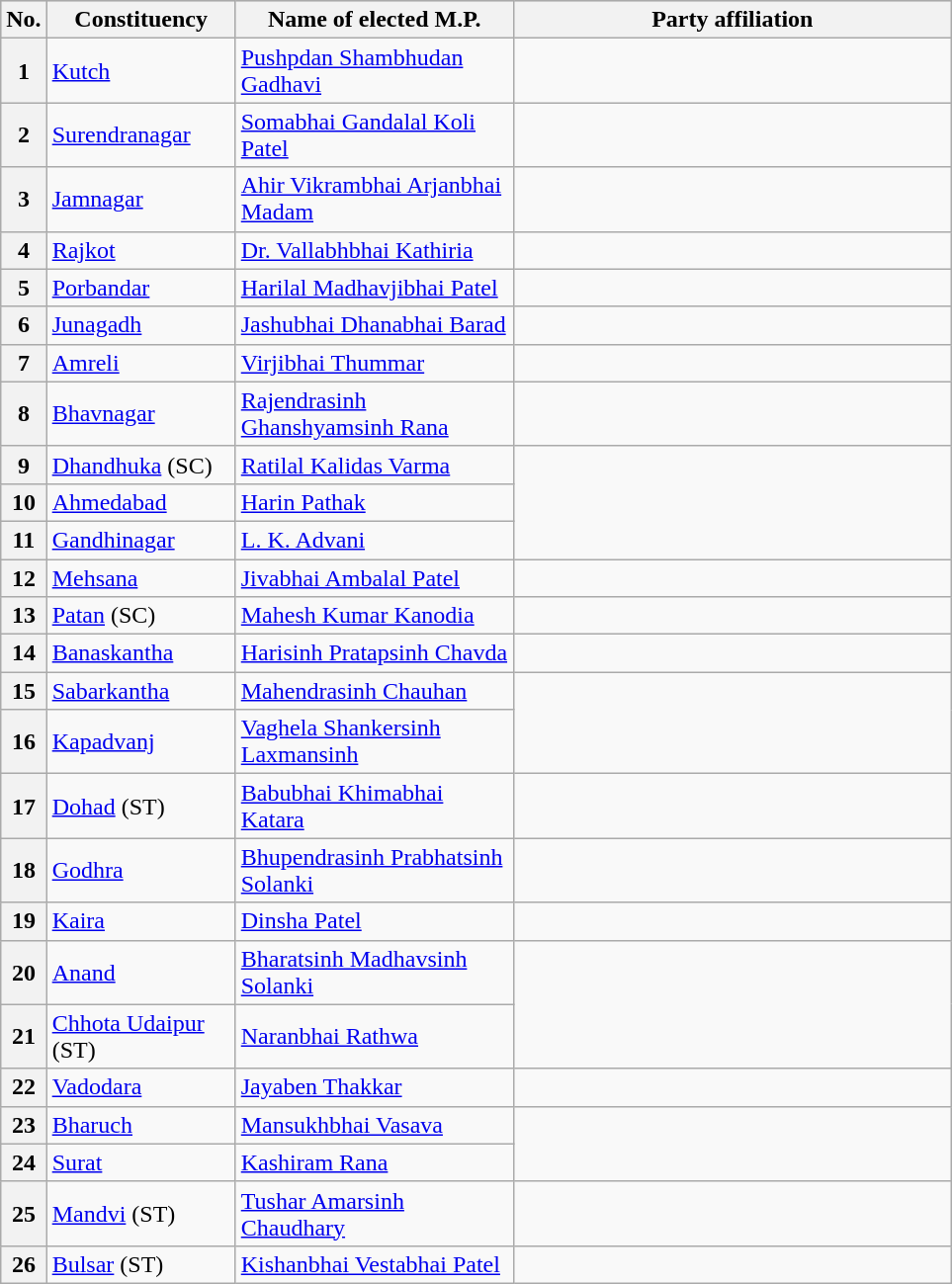<table class="wikitable">
<tr style="background:#ccc; text-align:center;">
<th>No.</th>
<th style="width:120px">Constituency</th>
<th style="width:180px">Name of elected M.P.</th>
<th colspan="2" style="width:18em">Party affiliation</th>
</tr>
<tr>
<th>1</th>
<td><a href='#'>Kutch</a></td>
<td><a href='#'>Pushpdan Shambhudan Gadhavi</a></td>
<td></td>
</tr>
<tr>
<th>2</th>
<td><a href='#'>Surendranagar</a></td>
<td><a href='#'>Somabhai Gandalal Koli Patel</a></td>
</tr>
<tr>
<th>3</th>
<td><a href='#'>Jamnagar</a></td>
<td><a href='#'>Ahir Vikrambhai Arjanbhai Madam</a></td>
<td></td>
</tr>
<tr>
<th>4</th>
<td><a href='#'>Rajkot</a></td>
<td><a href='#'>Dr. Vallabhbhai Kathiria</a></td>
<td></td>
</tr>
<tr>
<th>5</th>
<td><a href='#'>Porbandar</a></td>
<td><a href='#'>Harilal Madhavjibhai Patel</a></td>
</tr>
<tr>
<th>6</th>
<td><a href='#'>Junagadh</a></td>
<td><a href='#'>Jashubhai Dhanabhai Barad</a></td>
<td></td>
</tr>
<tr>
<th>7</th>
<td><a href='#'>Amreli</a></td>
<td><a href='#'>Virjibhai Thummar</a></td>
</tr>
<tr>
<th>8</th>
<td><a href='#'>Bhavnagar</a></td>
<td><a href='#'>Rajendrasinh Ghanshyamsinh Rana</a></td>
<td></td>
</tr>
<tr>
<th>9</th>
<td><a href='#'>Dhandhuka</a> (SC)</td>
<td><a href='#'>Ratilal Kalidas Varma</a></td>
</tr>
<tr>
<th>10</th>
<td><a href='#'>Ahmedabad</a></td>
<td><a href='#'>Harin Pathak</a></td>
</tr>
<tr>
<th>11</th>
<td><a href='#'>Gandhinagar</a></td>
<td><a href='#'>L. K. Advani</a></td>
</tr>
<tr>
<th>12</th>
<td><a href='#'>Mehsana</a></td>
<td><a href='#'>Jivabhai Ambalal Patel</a></td>
<td></td>
</tr>
<tr>
<th>13</th>
<td><a href='#'>Patan</a> (SC)</td>
<td><a href='#'>Mahesh Kumar Kanodia</a></td>
<td></td>
</tr>
<tr>
<th>14</th>
<td><a href='#'>Banaskantha</a></td>
<td><a href='#'>Harisinh Pratapsinh Chavda</a></td>
<td></td>
</tr>
<tr>
<th>15</th>
<td><a href='#'>Sabarkantha</a></td>
<td><a href='#'>Mahendrasinh Chauhan</a></td>
</tr>
<tr>
<th>16</th>
<td><a href='#'>Kapadvanj</a></td>
<td><a href='#'>Vaghela Shankersinh Laxmansinh</a></td>
</tr>
<tr>
<th>17</th>
<td><a href='#'>Dohad</a> (ST)</td>
<td><a href='#'>Babubhai Khimabhai Katara</a></td>
<td></td>
</tr>
<tr>
<th>18</th>
<td><a href='#'>Godhra</a></td>
<td><a href='#'>Bhupendrasinh Prabhatsinh Solanki</a></td>
</tr>
<tr>
<th>19</th>
<td><a href='#'>Kaira</a></td>
<td><a href='#'>Dinsha Patel</a></td>
<td></td>
</tr>
<tr>
<th>20</th>
<td><a href='#'>Anand</a></td>
<td><a href='#'>Bharatsinh Madhavsinh Solanki</a></td>
</tr>
<tr>
<th>21</th>
<td><a href='#'>Chhota Udaipur</a> (ST)</td>
<td><a href='#'>Naranbhai Rathwa</a></td>
</tr>
<tr>
<th>22</th>
<td><a href='#'>Vadodara</a></td>
<td><a href='#'>Jayaben Thakkar</a></td>
<td></td>
</tr>
<tr>
<th>23</th>
<td><a href='#'>Bharuch</a></td>
<td><a href='#'>Mansukhbhai Vasava</a></td>
</tr>
<tr>
<th>24</th>
<td><a href='#'>Surat</a></td>
<td><a href='#'>Kashiram Rana</a></td>
</tr>
<tr>
<th>25</th>
<td><a href='#'>Mandvi</a> (ST)</td>
<td><a href='#'>Tushar Amarsinh Chaudhary</a></td>
<td></td>
</tr>
<tr>
<th>26</th>
<td><a href='#'>Bulsar</a> (ST)</td>
<td><a href='#'>Kishanbhai Vestabhai Patel</a></td>
</tr>
</table>
